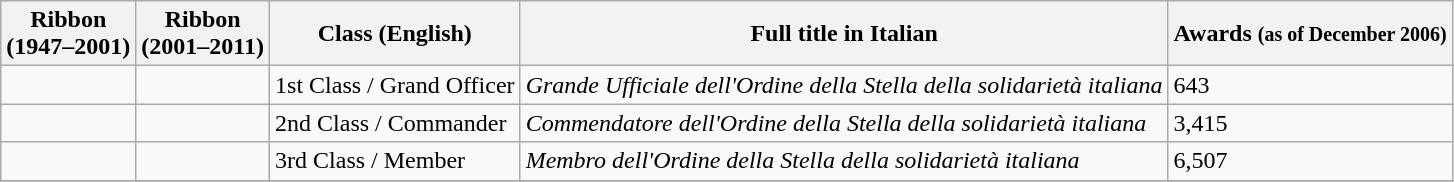<table class="wikitable" style="text-align:left">
<tr>
<th>Ribbon<br> (1947–2001)</th>
<th>Ribbon<br> (2001–2011)</th>
<th>Class (English)</th>
<th>Full title in Italian</th>
<th>Awards <small>(as of December 2006)</small></th>
</tr>
<tr>
<td></td>
<td></td>
<td>1st Class / Grand Officer</td>
<td><em>Grande Ufficiale dell'Ordine della Stella della solidarietà italiana</em></td>
<td>643</td>
</tr>
<tr>
<td></td>
<td></td>
<td>2nd Class / Commander</td>
<td><em>Commendatore dell'Ordine della Stella della solidarietà italiana</em></td>
<td>3,415</td>
</tr>
<tr>
<td></td>
<td></td>
<td>3rd Class / Member</td>
<td><em>Membro dell'Ordine della Stella della solidarietà italiana</em></td>
<td>6,507</td>
</tr>
<tr>
</tr>
</table>
